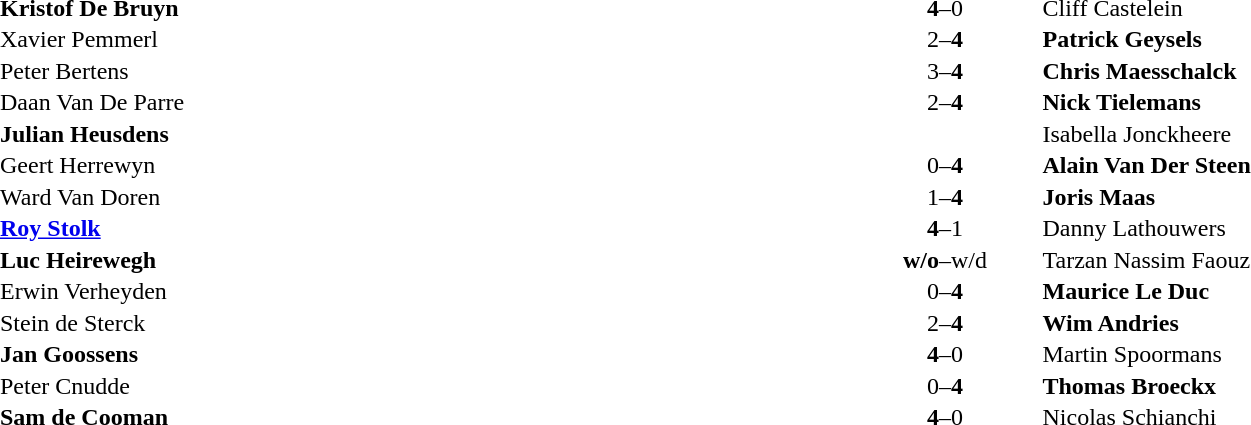<table width="100%" cellspacing="1">
<tr>
<th width=45%></th>
<th width=10%></th>
<th width=45%></th>
</tr>
<tr>
<td> <strong>Kristof De Bruyn</strong></td>
<td align="center"><strong>4</strong>–0</td>
<td> Cliff Castelein</td>
</tr>
<tr>
<td> Xavier Pemmerl</td>
<td align="center">2–<strong>4</strong></td>
<td> <strong>Patrick Geysels</strong></td>
</tr>
<tr>
<td> Peter Bertens</td>
<td align="center">3–<strong>4</strong></td>
<td> <strong>Chris Maesschalck</strong></td>
</tr>
<tr>
<td> Daan Van De Parre</td>
<td align="center">2–<strong>4</strong></td>
<td> <strong>Nick Tielemans</strong></td>
</tr>
<tr>
<td> <strong>Julian Heusdens</strong></td>
<td align="center"></td>
<td> Isabella Jonckheere</td>
</tr>
<tr>
<td> Geert Herrewyn</td>
<td align="center">0–<strong>4</strong></td>
<td> <strong>Alain Van Der Steen</strong></td>
</tr>
<tr>
<td> Ward Van Doren</td>
<td align="center">1–<strong>4</strong></td>
<td> <strong>Joris Maas</strong></td>
</tr>
<tr>
<td> <strong><a href='#'>Roy Stolk</a></strong></td>
<td align="center"><strong>4</strong>–1</td>
<td> Danny Lathouwers</td>
</tr>
<tr>
<td> <strong>Luc Heirewegh</strong></td>
<td align="center"><strong>w/o</strong>–w/d</td>
<td> Tarzan Nassim Faouz</td>
</tr>
<tr>
<td> Erwin Verheyden</td>
<td align="center">0–<strong>4</strong></td>
<td> <strong>Maurice Le Duc</strong></td>
</tr>
<tr>
<td> Stein de Sterck</td>
<td align="center">2–<strong>4</strong></td>
<td> <strong>Wim Andries</strong></td>
</tr>
<tr>
<td> <strong>Jan Goossens</strong></td>
<td align="center"><strong>4</strong>–0</td>
<td> Martin Spoormans</td>
</tr>
<tr>
<td> Peter Cnudde</td>
<td align="center">0–<strong>4</strong></td>
<td> <strong>Thomas Broeckx</strong></td>
</tr>
<tr>
<td> <strong>Sam de Cooman</strong></td>
<td align="center"><strong>4</strong>–0</td>
<td> Nicolas Schianchi</td>
</tr>
</table>
